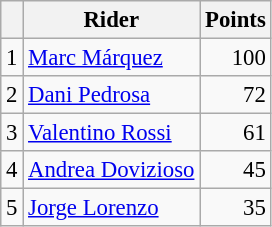<table class="wikitable" style="font-size: 95%;">
<tr>
<th></th>
<th>Rider</th>
<th>Points</th>
</tr>
<tr>
<td align=center>1</td>
<td> <a href='#'>Marc Márquez</a></td>
<td align=right>100</td>
</tr>
<tr>
<td align=center>2</td>
<td> <a href='#'>Dani Pedrosa</a></td>
<td align=right>72</td>
</tr>
<tr>
<td align=center>3</td>
<td> <a href='#'>Valentino Rossi</a></td>
<td align=right>61</td>
</tr>
<tr>
<td align=center>4</td>
<td> <a href='#'>Andrea Dovizioso</a></td>
<td align=right>45</td>
</tr>
<tr>
<td align=center>5</td>
<td> <a href='#'>Jorge Lorenzo</a></td>
<td align=right>35</td>
</tr>
</table>
